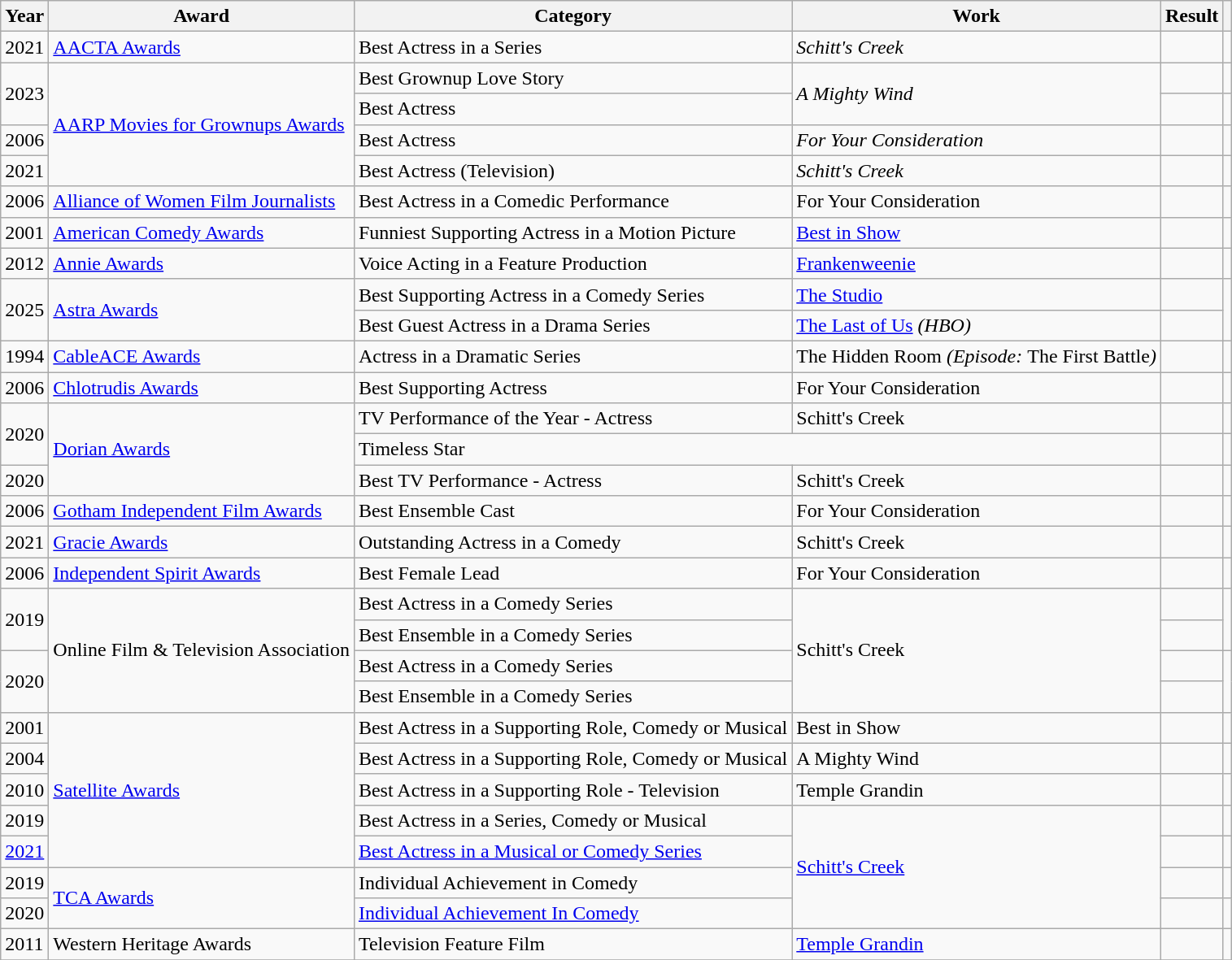<table class="wikitable sortable">
<tr>
<th>Year</th>
<th>Award</th>
<th>Category</th>
<th>Work</th>
<th>Result</th>
<th class="unsortable"></th>
</tr>
<tr>
<td>2021</td>
<td><a href='#'>AACTA Awards</a></td>
<td>Best Actress in a Series</td>
<td><em>Schitt's Creek</em></td>
<td></td>
<td></td>
</tr>
<tr>
<td rowspan=2>2023</td>
<td rowspan=4><a href='#'>AARP Movies for Grownups Awards</a></td>
<td>Best Grownup Love Story</td>
<td rowspan=2><em>A Mighty Wind</em></td>
<td></td>
<td></td>
</tr>
<tr>
<td>Best Actress</td>
<td></td>
<td></td>
</tr>
<tr>
<td>2006</td>
<td>Best Actress</td>
<td><em>For Your Consideration</em></td>
<td></td>
<td></td>
</tr>
<tr>
<td>2021</td>
<td>Best Actress (Television)</td>
<td><em>Schitt's Creek</td>
<td></td>
<td></td>
</tr>
<tr>
<td>2006</td>
<td><a href='#'>Alliance of Women Film Journalists</a></td>
<td>Best Actress in a Comedic Performance</td>
<td></em>For Your Consideration<em></td>
<td></td>
<td></td>
</tr>
<tr>
<td>2001</td>
<td><a href='#'>American Comedy Awards</a></td>
<td>Funniest Supporting Actress in a Motion Picture</td>
<td rowspan="1"></em><a href='#'>Best in Show</a><em></td>
<td></td>
<td></td>
</tr>
<tr>
<td>2012</td>
<td><a href='#'>Annie Awards</a></td>
<td>Voice Acting in a Feature Production</td>
<td></em><a href='#'>Frankenweenie</a><em></td>
<td></td>
<td></td>
</tr>
<tr>
<td rowspan=2>2025</td>
<td rowspan=2><a href='#'>Astra Awards</a></td>
<td>Best Supporting Actress in a Comedy Series</td>
<td></em><a href='#'>The Studio</a><em></td>
<td></td>
<td rowspan=2></td>
</tr>
<tr>
<td>Best Guest Actress in a Drama Series</td>
<td></em><a href='#'>The Last of Us</a><em> (HBO)</td>
<td></td>
</tr>
<tr>
<td>1994</td>
<td><a href='#'>CableACE Awards</a></td>
<td>Actress in a Dramatic Series</td>
<td></em>The Hidden Room<em> (Episode: </em>The First Battle<em>)</td>
<td></td>
<td></td>
</tr>
<tr>
<td>2006</td>
<td><a href='#'>Chlotrudis Awards</a></td>
<td>Best Supporting Actress</td>
<td></em>For Your Consideration<em></td>
<td></td>
<td></td>
</tr>
<tr>
<td rowspan="2">2020</td>
<td rowspan=3><a href='#'>Dorian Awards</a></td>
<td>TV Performance of the Year - Actress</td>
<td></em>Schitt's Creek<em></td>
<td></td>
<td></td>
</tr>
<tr>
<td colspan=2>Timeless Star</td>
<td></td>
<td></td>
</tr>
<tr>
<td>2020</td>
<td>Best TV Performance - Actress</td>
<td></em>Schitt's Creek<em></td>
<td></td>
<td></td>
</tr>
<tr>
<td>2006</td>
<td><a href='#'>Gotham Independent Film Awards</a></td>
<td>Best Ensemble Cast</td>
<td></em>For Your Consideration<em></td>
<td></td>
<td></td>
</tr>
<tr>
<td>2021</td>
<td><a href='#'>Gracie Awards</a></td>
<td>Outstanding Actress in a Comedy</td>
<td></em>Schitt's Creek<em></td>
<td></td>
<td></td>
</tr>
<tr>
<td>2006</td>
<td><a href='#'>Independent Spirit Awards</a></td>
<td>Best Female Lead</td>
<td></em>For Your Consideration<em></td>
<td></td>
<td></td>
</tr>
<tr>
<td rowspan=2>2019</td>
<td rowspan="4">Online Film & Television Association</td>
<td>Best Actress in a Comedy Series</td>
<td rowspan=4></em>Schitt's Creek<em></td>
<td></td>
<td rowspan="2"></td>
</tr>
<tr>
<td>Best Ensemble in a Comedy Series</td>
<td></td>
</tr>
<tr>
<td rowspan=2>2020</td>
<td>Best Actress in a Comedy Series</td>
<td></td>
<td rowspan="2"></td>
</tr>
<tr>
<td>Best Ensemble in a Comedy Series</td>
<td></td>
</tr>
<tr>
<td>2001</td>
<td rowspan=5><a href='#'>Satellite Awards</a></td>
<td>Best Actress in a Supporting Role, Comedy or Musical</td>
<td></em>Best in Show<em></td>
<td></td>
<td></td>
</tr>
<tr>
<td>2004</td>
<td>Best Actress in a Supporting Role, Comedy or Musical</td>
<td></em>A Mighty Wind<em></td>
<td></td>
<td></td>
</tr>
<tr>
<td>2010</td>
<td>Best Actress in a Supporting Role - Television</td>
<td></em>Temple Grandin<em></td>
<td></td>
<td></td>
</tr>
<tr>
<td>2019</td>
<td>Best Actress in a Series, Comedy or Musical</td>
<td rowspan=4></em><a href='#'>Schitt's Creek</a><em></td>
<td></td>
<td></td>
</tr>
<tr>
<td><a href='#'>2021</a></td>
<td><a href='#'>Best Actress in a Musical or Comedy Series</a></td>
<td></td>
<td></td>
</tr>
<tr>
<td>2019</td>
<td rowspan=2><a href='#'>TCA Awards</a></td>
<td>Individual Achievement in Comedy</td>
<td></td>
<td></td>
</tr>
<tr>
<td>2020</td>
<td><a href='#'>Individual Achievement In Comedy</a></td>
<td></td>
<td></td>
</tr>
<tr>
<td rowspan=1>2011</td>
<td>Western Heritage Awards</td>
<td>Television Feature Film</td>
<td></em><a href='#'>Temple Grandin</a><em></td>
<td></td>
<td></td>
</tr>
<tr>
</tr>
</table>
